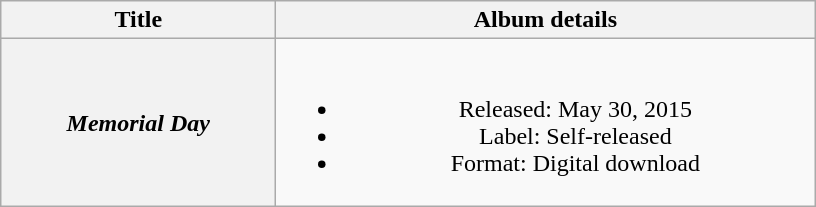<table class="wikitable plainrowheaders" border="1" style="text-align:center">
<tr>
<th scope="col" style="width:11em;">Title</th>
<th scope="col" style="width:22em;">Album details</th>
</tr>
<tr>
<th scope="row"><em>Memorial Day</em></th>
<td><br><ul><li>Released: May 30, 2015</li><li>Label: Self-released</li><li>Format: Digital download</li></ul></td>
</tr>
</table>
